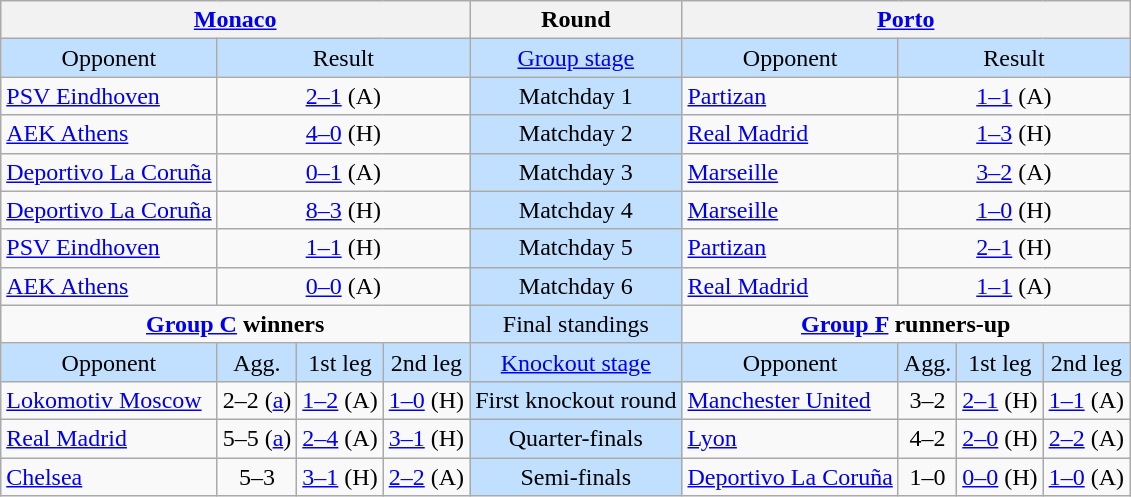<table class="wikitable" style="text-align: center;">
<tr>
<th colspan=4> <a href='#'>Monaco</a></th>
<th>Round</th>
<th colspan=4> <a href='#'>Porto</a></th>
</tr>
<tr bgcolor=#c1e0ff>
<td>Opponent</td>
<td colspan=3>Result</td>
<td><a href='#'>Group stage</a></td>
<td>Opponent</td>
<td colspan=3>Result</td>
</tr>
<tr>
<td align=left> <a href='#'>PSV Eindhoven</a></td>
<td colspan=3><a href='#'>2–1</a> (A)</td>
<td bgcolor=#c1e0ff>Matchday 1</td>
<td align=left> <a href='#'>Partizan</a></td>
<td colspan=3><a href='#'>1–1</a> (A)</td>
</tr>
<tr>
<td align=left> <a href='#'>AEK Athens</a></td>
<td colspan=3><a href='#'>4–0</a> (H)</td>
<td bgcolor=#c1e0ff>Matchday 2</td>
<td align=left> <a href='#'>Real Madrid</a></td>
<td colspan=3><a href='#'>1–3</a> (H)</td>
</tr>
<tr>
<td align=left> <a href='#'>Deportivo La Coruña</a></td>
<td colspan=3><a href='#'>0–1</a> (A)</td>
<td bgcolor=#c1e0ff>Matchday 3</td>
<td align=left> <a href='#'>Marseille</a></td>
<td colspan=3><a href='#'>3–2</a> (A)</td>
</tr>
<tr>
<td align=left> <a href='#'>Deportivo La Coruña</a></td>
<td colspan=3><a href='#'>8–3</a> (H)</td>
<td bgcolor=#c1e0ff>Matchday 4</td>
<td align=left> <a href='#'>Marseille</a></td>
<td colspan=3><a href='#'>1–0</a> (H)</td>
</tr>
<tr>
<td align=left> <a href='#'>PSV Eindhoven</a></td>
<td colspan=3><a href='#'>1–1</a> (H)</td>
<td bgcolor=#c1e0ff>Matchday 5</td>
<td align=left> <a href='#'>Partizan</a></td>
<td colspan=3><a href='#'>2–1</a> (H)</td>
</tr>
<tr>
<td align=left> <a href='#'>AEK Athens</a></td>
<td colspan=3><a href='#'>0–0</a> (A)</td>
<td bgcolor=#c1e0ff>Matchday 6</td>
<td align=left> <a href='#'>Real Madrid</a></td>
<td colspan=3><a href='#'>1–1</a> (A)</td>
</tr>
<tr>
<td colspan=4 align=center valign=top><strong><a href='#'>Group C</a> winners</strong><br></td>
<td bgcolor=#c1e0ff>Final standings</td>
<td colspan=4 align=center valign=top><strong><a href='#'>Group F</a> runners-up</strong><br></td>
</tr>
<tr bgcolor=#c1e0ff>
<td>Opponent</td>
<td>Agg.</td>
<td>1st leg</td>
<td>2nd leg</td>
<td><a href='#'>Knockout stage</a></td>
<td>Opponent</td>
<td>Agg.</td>
<td>1st leg</td>
<td>2nd leg</td>
</tr>
<tr>
<td align=left> <a href='#'>Lokomotiv Moscow</a></td>
<td>2–2 (<a href='#'>a</a>)</td>
<td><a href='#'>1–2</a> (A)</td>
<td><a href='#'>1–0</a> (H)</td>
<td bgcolor=#c1e0ff>First knockout round</td>
<td align=left> <a href='#'>Manchester United</a></td>
<td>3–2</td>
<td><a href='#'>2–1</a> (H)</td>
<td><a href='#'>1–1</a> (A)</td>
</tr>
<tr>
<td align=left> <a href='#'>Real Madrid</a></td>
<td>5–5 (<a href='#'>a</a>)</td>
<td><a href='#'>2–4</a> (A)</td>
<td><a href='#'>3–1</a> (H)</td>
<td bgcolor=#c1e0ff>Quarter-finals</td>
<td align=left> <a href='#'>Lyon</a></td>
<td>4–2</td>
<td><a href='#'>2–0</a> (H)</td>
<td><a href='#'>2–2</a> (A)</td>
</tr>
<tr>
<td align=left> <a href='#'>Chelsea</a></td>
<td>5–3</td>
<td><a href='#'>3–1</a> (H)</td>
<td><a href='#'>2–2</a> (A)</td>
<td bgcolor=#c1e0ff>Semi-finals</td>
<td align=left> <a href='#'>Deportivo La Coruña</a></td>
<td>1–0</td>
<td><a href='#'>0–0</a> (H)</td>
<td><a href='#'>1–0</a> (A)</td>
</tr>
</table>
